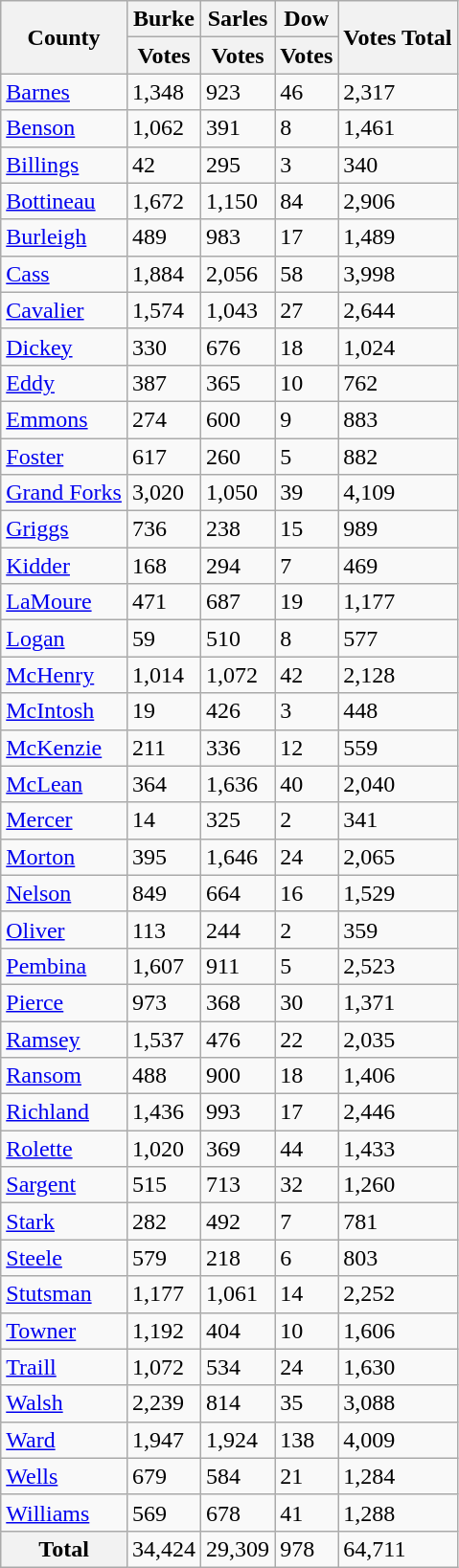<table class="wikitable sortable">
<tr>
<th rowspan="2">County</th>
<th>Burke</th>
<th>Sarles</th>
<th>Dow</th>
<th rowspan="2">Votes Total</th>
</tr>
<tr>
<th>Votes</th>
<th>Votes</th>
<th>Votes</th>
</tr>
<tr>
<td><a href='#'>Barnes</a></td>
<td>1,348</td>
<td>923</td>
<td>46</td>
<td>2,317</td>
</tr>
<tr>
<td><a href='#'>Benson</a></td>
<td>1,062</td>
<td>391</td>
<td>8</td>
<td>1,461</td>
</tr>
<tr>
<td><a href='#'>Billings</a></td>
<td>42</td>
<td>295</td>
<td>3</td>
<td>340</td>
</tr>
<tr>
<td><a href='#'>Bottineau</a></td>
<td>1,672</td>
<td>1,150</td>
<td>84</td>
<td>2,906</td>
</tr>
<tr>
<td><a href='#'>Burleigh</a></td>
<td>489</td>
<td>983</td>
<td>17</td>
<td>1,489</td>
</tr>
<tr>
<td><a href='#'>Cass</a></td>
<td>1,884</td>
<td>2,056</td>
<td>58</td>
<td>3,998</td>
</tr>
<tr>
<td><a href='#'>Cavalier</a></td>
<td>1,574</td>
<td>1,043</td>
<td>27</td>
<td>2,644</td>
</tr>
<tr>
<td><a href='#'>Dickey</a></td>
<td>330</td>
<td>676</td>
<td>18</td>
<td>1,024</td>
</tr>
<tr>
<td><a href='#'>Eddy</a></td>
<td>387</td>
<td>365</td>
<td>10</td>
<td>762</td>
</tr>
<tr>
<td><a href='#'>Emmons</a></td>
<td>274</td>
<td>600</td>
<td>9</td>
<td>883</td>
</tr>
<tr>
<td><a href='#'>Foster</a></td>
<td>617</td>
<td>260</td>
<td>5</td>
<td>882</td>
</tr>
<tr>
<td><a href='#'>Grand Forks</a></td>
<td>3,020</td>
<td>1,050</td>
<td>39</td>
<td>4,109</td>
</tr>
<tr>
<td><a href='#'>Griggs</a></td>
<td>736</td>
<td>238</td>
<td>15</td>
<td>989</td>
</tr>
<tr>
<td><a href='#'>Kidder</a></td>
<td>168</td>
<td>294</td>
<td>7</td>
<td>469</td>
</tr>
<tr>
<td><a href='#'>LaMoure</a></td>
<td>471</td>
<td>687</td>
<td>19</td>
<td>1,177</td>
</tr>
<tr>
<td><a href='#'>Logan</a></td>
<td>59</td>
<td>510</td>
<td>8</td>
<td>577</td>
</tr>
<tr>
<td><a href='#'>McHenry</a></td>
<td>1,014</td>
<td>1,072</td>
<td>42</td>
<td>2,128</td>
</tr>
<tr>
<td><a href='#'>McIntosh</a></td>
<td>19</td>
<td>426</td>
<td>3</td>
<td>448</td>
</tr>
<tr>
<td><a href='#'>McKenzie</a></td>
<td>211</td>
<td>336</td>
<td>12</td>
<td>559</td>
</tr>
<tr>
<td><a href='#'>McLean</a></td>
<td>364</td>
<td>1,636</td>
<td>40</td>
<td>2,040</td>
</tr>
<tr>
<td><a href='#'>Mercer</a></td>
<td>14</td>
<td>325</td>
<td>2</td>
<td>341</td>
</tr>
<tr>
<td><a href='#'>Morton</a></td>
<td>395</td>
<td>1,646</td>
<td>24</td>
<td>2,065</td>
</tr>
<tr>
<td><a href='#'>Nelson</a></td>
<td>849</td>
<td>664</td>
<td>16</td>
<td>1,529</td>
</tr>
<tr>
<td><a href='#'>Oliver</a></td>
<td>113</td>
<td>244</td>
<td>2</td>
<td>359</td>
</tr>
<tr>
<td><a href='#'>Pembina</a></td>
<td>1,607</td>
<td>911</td>
<td>5</td>
<td>2,523</td>
</tr>
<tr>
<td><a href='#'>Pierce</a></td>
<td>973</td>
<td>368</td>
<td>30</td>
<td>1,371</td>
</tr>
<tr>
<td><a href='#'>Ramsey</a></td>
<td>1,537</td>
<td>476</td>
<td>22</td>
<td>2,035</td>
</tr>
<tr>
<td><a href='#'>Ransom</a></td>
<td>488</td>
<td>900</td>
<td>18</td>
<td>1,406</td>
</tr>
<tr>
<td><a href='#'>Richland</a></td>
<td>1,436</td>
<td>993</td>
<td>17</td>
<td>2,446</td>
</tr>
<tr>
<td><a href='#'>Rolette</a></td>
<td>1,020</td>
<td>369</td>
<td>44</td>
<td>1,433</td>
</tr>
<tr>
<td><a href='#'>Sargent</a></td>
<td>515</td>
<td>713</td>
<td>32</td>
<td>1,260</td>
</tr>
<tr>
<td><a href='#'>Stark</a></td>
<td>282</td>
<td>492</td>
<td>7</td>
<td>781</td>
</tr>
<tr>
<td><a href='#'>Steele</a></td>
<td>579</td>
<td>218</td>
<td>6</td>
<td>803</td>
</tr>
<tr>
<td><a href='#'>Stutsman</a></td>
<td>1,177</td>
<td>1,061</td>
<td>14</td>
<td>2,252</td>
</tr>
<tr>
<td><a href='#'>Towner</a></td>
<td>1,192</td>
<td>404</td>
<td>10</td>
<td>1,606</td>
</tr>
<tr>
<td><a href='#'>Traill</a></td>
<td>1,072</td>
<td>534</td>
<td>24</td>
<td>1,630</td>
</tr>
<tr>
<td><a href='#'>Walsh</a></td>
<td>2,239</td>
<td>814</td>
<td>35</td>
<td>3,088</td>
</tr>
<tr>
<td><a href='#'>Ward</a></td>
<td>1,947</td>
<td>1,924</td>
<td>138</td>
<td>4,009</td>
</tr>
<tr>
<td><a href='#'>Wells</a></td>
<td>679</td>
<td>584</td>
<td>21</td>
<td>1,284</td>
</tr>
<tr>
<td><a href='#'>Williams</a></td>
<td>569</td>
<td>678</td>
<td>41</td>
<td>1,288</td>
</tr>
<tr>
<th>Total</th>
<td>34,424</td>
<td>29,309</td>
<td>978</td>
<td>64,711</td>
</tr>
</table>
